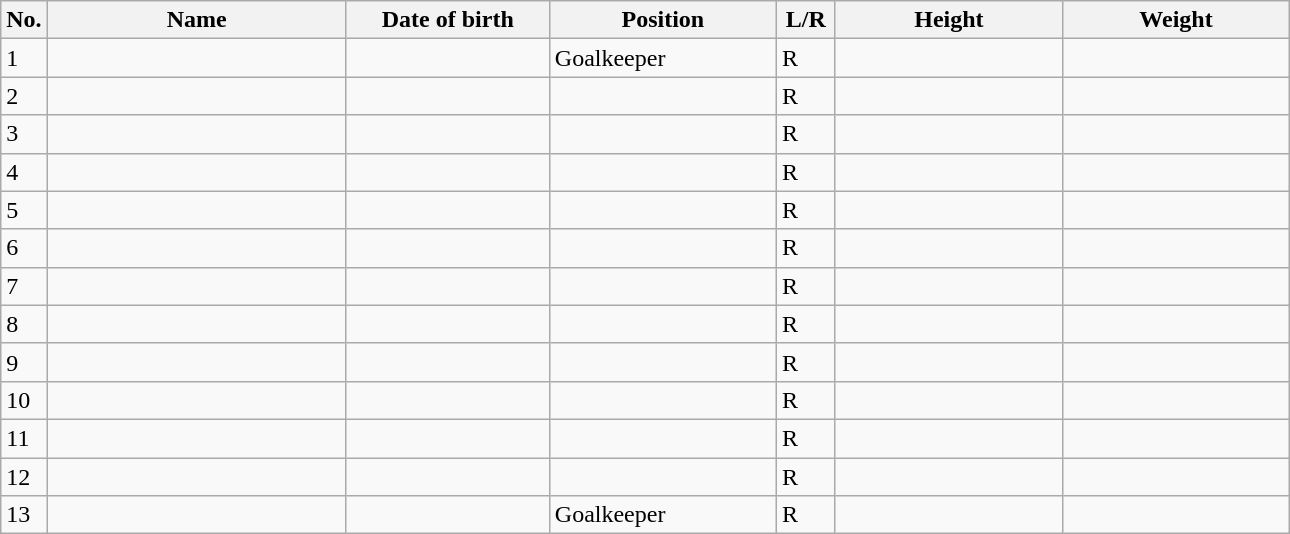<table class=wikitable sortable style=font-size:100%; text-align:center;>
<tr>
<th>No.</th>
<th style=width:12em>Name</th>
<th style=width:8em>Date of birth</th>
<th style=width:9em>Position</th>
<th style=width:2em>L/R</th>
<th style=width:9em>Height</th>
<th style=width:9em>Weight</th>
</tr>
<tr>
<td>1</td>
<td align=left></td>
<td align=right></td>
<td>Goalkeeper</td>
<td>R</td>
<td></td>
<td></td>
</tr>
<tr>
<td>2</td>
<td align=left></td>
<td align=right></td>
<td></td>
<td>R</td>
<td></td>
<td></td>
</tr>
<tr>
<td>3</td>
<td align=left></td>
<td align=right></td>
<td></td>
<td>R</td>
<td></td>
<td></td>
</tr>
<tr>
<td>4</td>
<td align=left></td>
<td align=right></td>
<td></td>
<td>R</td>
<td></td>
<td></td>
</tr>
<tr>
<td>5</td>
<td align=left></td>
<td align=right></td>
<td></td>
<td>R</td>
<td></td>
<td></td>
</tr>
<tr>
<td>6</td>
<td align=left></td>
<td align=right></td>
<td></td>
<td>R</td>
<td></td>
<td></td>
</tr>
<tr>
<td>7</td>
<td align=left></td>
<td align=right></td>
<td></td>
<td>R</td>
<td></td>
<td></td>
</tr>
<tr>
<td>8</td>
<td align=left></td>
<td align=right></td>
<td></td>
<td>R</td>
<td></td>
<td></td>
</tr>
<tr>
<td>9</td>
<td align=left></td>
<td align=right></td>
<td></td>
<td>R</td>
<td></td>
<td></td>
</tr>
<tr>
<td>10</td>
<td align=left></td>
<td align=right></td>
<td></td>
<td>R</td>
<td></td>
<td></td>
</tr>
<tr>
<td>11</td>
<td align=left></td>
<td align=right></td>
<td></td>
<td>R</td>
<td></td>
<td></td>
</tr>
<tr>
<td>12</td>
<td align=left></td>
<td align=right></td>
<td></td>
<td>R</td>
<td></td>
<td></td>
</tr>
<tr>
<td>13</td>
<td align=left></td>
<td align=right></td>
<td>Goalkeeper</td>
<td>R</td>
<td></td>
<td></td>
</tr>
</table>
